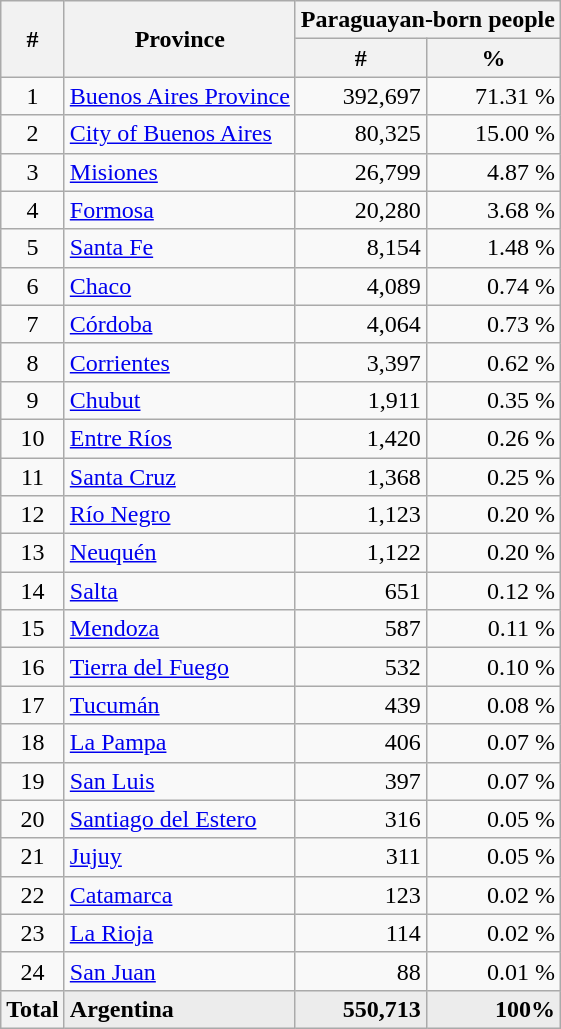<table class="wikitable sortable">
<tr>
<th rowspan="2">#</th>
<th rowspan="2">Province</th>
<th colspan="2">Paraguayan-born people</th>
</tr>
<tr>
<th>#</th>
<th>%</th>
</tr>
<tr>
<td align=center>1</td>
<td> <a href='#'>Buenos Aires Province</a></td>
<td align=right>392,697</td>
<td align=right>71.31 %</td>
</tr>
<tr>
<td align=center>2</td>
<td> <a href='#'>City of Buenos Aires</a></td>
<td align=right>80,325</td>
<td align=right>15.00 %</td>
</tr>
<tr>
<td align=center>3</td>
<td> <a href='#'>Misiones</a></td>
<td align=right>26,799</td>
<td align=right>4.87 %</td>
</tr>
<tr>
<td align=center>4</td>
<td> <a href='#'>Formosa</a></td>
<td align=right>20,280</td>
<td align=right>3.68 %</td>
</tr>
<tr>
<td align=center>5</td>
<td> <a href='#'>Santa Fe</a></td>
<td align=right>8,154</td>
<td align=right>1.48 %</td>
</tr>
<tr>
<td align=center>6</td>
<td> <a href='#'>Chaco</a></td>
<td align=right>4,089</td>
<td align=right>0.74 %</td>
</tr>
<tr>
<td align=center>7</td>
<td> <a href='#'>Córdoba</a></td>
<td align=right>4,064</td>
<td align=right>0.73 %</td>
</tr>
<tr>
<td align=center>8</td>
<td> <a href='#'>Corrientes</a></td>
<td align=right>3,397</td>
<td align=right>0.62 %</td>
</tr>
<tr>
<td align=center>9</td>
<td> <a href='#'>Chubut</a></td>
<td align=right>1,911</td>
<td align=right>0.35 %</td>
</tr>
<tr>
<td align=center>10</td>
<td> <a href='#'>Entre Ríos</a></td>
<td align=right>1,420</td>
<td align=right>0.26 %</td>
</tr>
<tr>
<td align=center>11</td>
<td> <a href='#'>Santa Cruz</a></td>
<td align=right>1,368</td>
<td align=right>0.25 %</td>
</tr>
<tr>
<td align=center>12</td>
<td> <a href='#'>Río Negro</a></td>
<td align=right>1,123</td>
<td align=right>0.20 %</td>
</tr>
<tr>
<td align=center>13</td>
<td> <a href='#'>Neuquén</a></td>
<td align=right>1,122</td>
<td align=right>0.20 %</td>
</tr>
<tr>
<td align=center>14</td>
<td> <a href='#'>Salta</a></td>
<td align=right>651</td>
<td align=right>0.12 %</td>
</tr>
<tr>
<td align=center>15</td>
<td> <a href='#'>Mendoza</a></td>
<td align=right>587</td>
<td align=right>0.11 %</td>
</tr>
<tr>
<td align=center>16</td>
<td> <a href='#'>Tierra del Fuego</a></td>
<td align=right>532</td>
<td align=right>0.10 %</td>
</tr>
<tr>
<td align=center>17</td>
<td> <a href='#'>Tucumán</a></td>
<td align=right>439</td>
<td align=right>0.08 %</td>
</tr>
<tr>
<td align=center>18</td>
<td> <a href='#'>La Pampa</a></td>
<td align=right>406</td>
<td align=right>0.07 %</td>
</tr>
<tr>
<td align=center>19</td>
<td> <a href='#'>San Luis</a></td>
<td align=right>397</td>
<td align=right>0.07 %</td>
</tr>
<tr>
<td align=center>20</td>
<td> <a href='#'>Santiago del Estero</a></td>
<td align=right>316</td>
<td align=right>0.05 %</td>
</tr>
<tr>
<td align=center>21</td>
<td> <a href='#'>Jujuy</a></td>
<td align=right>311</td>
<td align=right>0.05 %</td>
</tr>
<tr>
<td align=center>22</td>
<td> <a href='#'>Catamarca</a></td>
<td align=right>123</td>
<td align=right>0.02 %</td>
</tr>
<tr>
<td align=center>23</td>
<td> <a href='#'>La Rioja</a></td>
<td align=right>114</td>
<td align=right>0.02 %</td>
</tr>
<tr>
<td align=center>24</td>
<td> <a href='#'>San Juan</a></td>
<td align=right>88</td>
<td align=right>0.01 %</td>
</tr>
<tr>
<th>Total</th>
<td style="background:#ececec;" align=left> <strong>Argentina</strong></td>
<td style="background:#ececec;" align=right><strong>550,713</strong></td>
<td style="background:#ececec;"  align=right><strong>100%</strong></td>
</tr>
</table>
